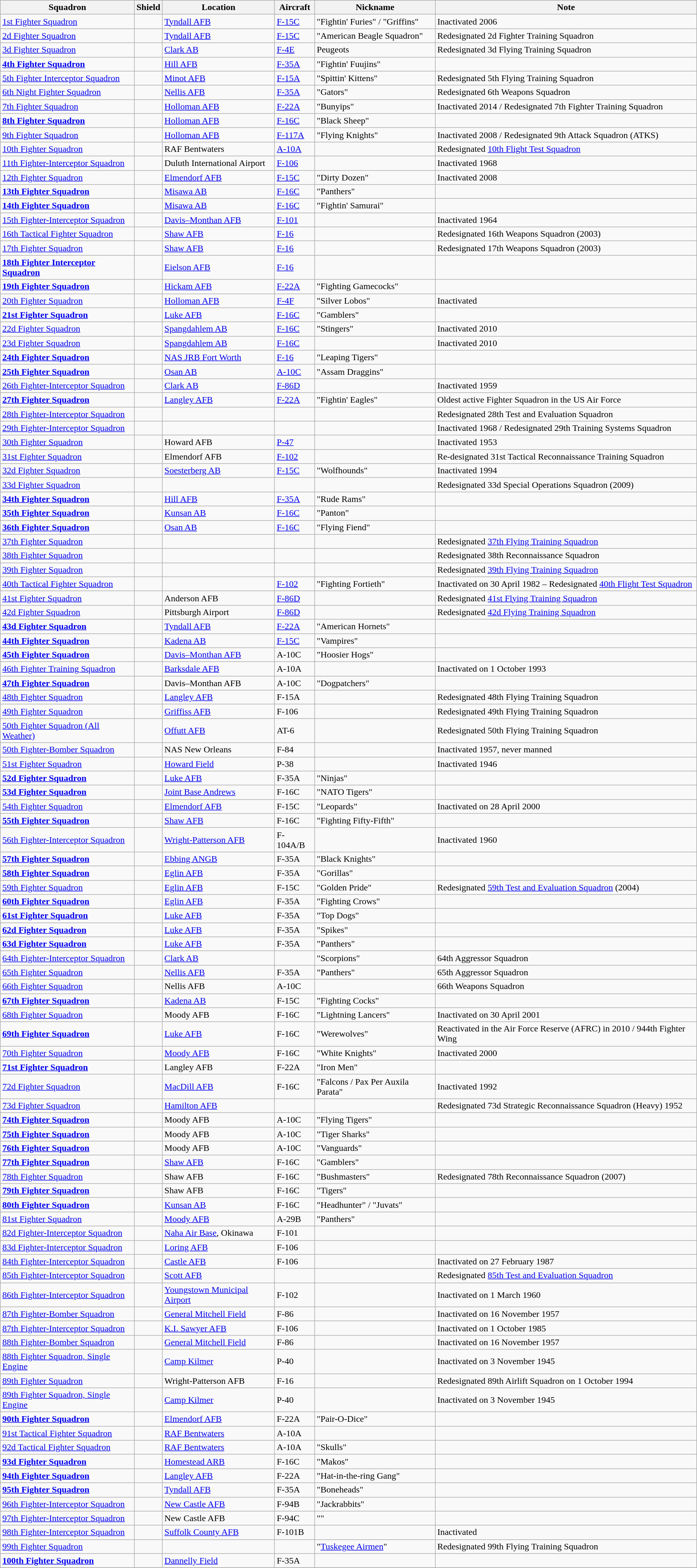<table class="wikitable sortable">
<tr>
<th>Squadron</th>
<th>Shield</th>
<th>Location</th>
<th>Aircraft</th>
<th>Nickname</th>
<th>Note</th>
</tr>
<tr>
<td><a href='#'>1st Fighter Squadron</a></td>
<td></td>
<td><a href='#'>Tyndall AFB</a></td>
<td><a href='#'>F-15C</a></td>
<td>"Fightin' Furies" / "Griffins"</td>
<td>Inactivated 2006</td>
</tr>
<tr>
<td><a href='#'>2d Fighter Squadron</a></td>
<td></td>
<td><a href='#'>Tyndall AFB</a></td>
<td><a href='#'>F-15C</a></td>
<td>"American Beagle Squadron"</td>
<td>Redesignated 2d Fighter Training Squadron</td>
</tr>
<tr>
<td><a href='#'>3d Fighter Squadron</a></td>
<td></td>
<td><a href='#'>Clark AB</a></td>
<td><a href='#'>F-4E</a></td>
<td>Peugeots</td>
<td>Redesignated 3d Flying Training Squadron</td>
</tr>
<tr>
<td><strong><a href='#'>4th Fighter Squadron</a></strong></td>
<td></td>
<td><a href='#'>Hill AFB</a></td>
<td><a href='#'>F-35A</a></td>
<td>"Fightin' Fuujins"</td>
<td></td>
</tr>
<tr>
<td><a href='#'>5th Fighter Interceptor Squadron</a></td>
<td></td>
<td><a href='#'>Minot AFB</a></td>
<td><a href='#'>F-15A</a></td>
<td>"Spittin' Kittens"</td>
<td>Redesignated 5th Flying Training Squadron</td>
</tr>
<tr>
<td><a href='#'>6th Night Fighter Squadron</a></td>
<td></td>
<td><a href='#'>Nellis AFB</a></td>
<td><a href='#'>F-35A</a></td>
<td>"Gators"</td>
<td>Redesignated 6th Weapons Squadron</td>
</tr>
<tr>
<td><a href='#'>7th Fighter Squadron</a></td>
<td></td>
<td><a href='#'>Holloman AFB</a></td>
<td><a href='#'>F-22A</a></td>
<td>"Bunyips"</td>
<td>Inactivated 2014 / Redesignated 7th Fighter Training Squadron</td>
</tr>
<tr>
<td><strong><a href='#'>8th Fighter Squadron</a></strong></td>
<td></td>
<td><a href='#'>Holloman AFB</a></td>
<td><a href='#'>F-16С</a></td>
<td>"Black Sheep"</td>
<td></td>
</tr>
<tr>
<td><a href='#'>9th Fighter Squadron</a></td>
<td></td>
<td><a href='#'>Holloman AFB</a></td>
<td><a href='#'>F-117A</a></td>
<td>"Flying Knights"</td>
<td>Inactivated 2008 / Redesignated 9th Attack Squadron (ATKS)</td>
</tr>
<tr>
<td><a href='#'>10th Fighter Squadron</a></td>
<td></td>
<td>RAF Bentwaters</td>
<td><a href='#'>A-10A</a></td>
<td></td>
<td>Redesignated <a href='#'>10th Flight Test Squadron</a></td>
</tr>
<tr>
<td><a href='#'>11th Fighter-Interceptor Squadron</a></td>
<td></td>
<td>Duluth International Airport</td>
<td><a href='#'>F-106</a></td>
<td></td>
<td>Inactivated 1968</td>
</tr>
<tr>
<td><a href='#'>12th Fighter Squadron</a></td>
<td></td>
<td><a href='#'>Elmendorf AFB</a></td>
<td><a href='#'>F-15C</a></td>
<td>"Dirty Dozen"</td>
<td>Inactivated 2008</td>
</tr>
<tr>
<td><strong><a href='#'>13th Fighter Squadron</a></strong></td>
<td></td>
<td><a href='#'>Misawa AB</a></td>
<td><a href='#'>F-16C</a></td>
<td>"Panthers"</td>
<td></td>
</tr>
<tr>
<td><strong><a href='#'>14th Fighter Squadron</a></strong></td>
<td></td>
<td><a href='#'>Misawa AB</a></td>
<td><a href='#'>F-16C</a></td>
<td>"Fightin' Samurai"</td>
<td></td>
</tr>
<tr>
<td><a href='#'>15th Fighter-Interceptor Squadron</a></td>
<td></td>
<td><a href='#'>Davis–Monthan AFB</a></td>
<td><a href='#'>F-101</a></td>
<td></td>
<td>Inactivated 1964</td>
</tr>
<tr>
<td><a href='#'>16th Tactical Fighter Squadron</a></td>
<td></td>
<td><a href='#'>Shaw AFB</a></td>
<td><a href='#'>F-16</a></td>
<td></td>
<td>Redesignated 16th Weapons Squadron (2003)</td>
</tr>
<tr>
<td><a href='#'>17th Fighter Squadron</a></td>
<td></td>
<td><a href='#'>Shaw AFB</a></td>
<td><a href='#'>F-16</a></td>
<td></td>
<td>Redesignated 17th Weapons Squadron (2003)</td>
</tr>
<tr>
<td><strong><a href='#'>18th Fighter Interceptor Squadron</a></strong></td>
<td></td>
<td><a href='#'>Eielson AFB</a></td>
<td><a href='#'>F-16</a></td>
<td></td>
<td></td>
</tr>
<tr>
<td><strong><a href='#'>19th Fighter Squadron</a></strong></td>
<td></td>
<td><a href='#'>Hickam AFB</a></td>
<td><a href='#'>F-22A</a></td>
<td>"Fighting Gamecocks"</td>
<td></td>
</tr>
<tr>
<td><a href='#'>20th Fighter Squadron</a></td>
<td></td>
<td><a href='#'>Holloman AFB</a></td>
<td><a href='#'>F-4F</a></td>
<td>"Silver Lobos"</td>
<td>Inactivated</td>
</tr>
<tr>
<td><strong><a href='#'>21st Fighter Squadron</a></strong></td>
<td></td>
<td><a href='#'>Luke AFB</a></td>
<td><a href='#'>F-16C</a></td>
<td>"Gamblers"</td>
<td></td>
</tr>
<tr>
<td><a href='#'>22d Fighter Squadron</a></td>
<td></td>
<td><a href='#'>Spangdahlem AB</a></td>
<td><a href='#'>F-16C</a></td>
<td>"Stingers"</td>
<td>Inactivated 2010</td>
</tr>
<tr>
<td><a href='#'>23d Fighter Squadron</a></td>
<td></td>
<td><a href='#'>Spangdahlem AB</a></td>
<td><a href='#'>F-16C</a></td>
<td "Fighting Hawks"></td>
<td>Inactivated 2010</td>
</tr>
<tr>
<td><strong><a href='#'>24th Fighter Squadron</a></strong></td>
<td></td>
<td><a href='#'>NAS JRB Fort Worth</a></td>
<td><a href='#'>F-16</a></td>
<td>"Leaping Tigers"</td>
<td></td>
</tr>
<tr>
<td><strong><a href='#'>25th Fighter Squadron</a></strong></td>
<td></td>
<td><a href='#'>Osan AB</a></td>
<td><a href='#'>A-10C</a></td>
<td>"Assam Draggins"</td>
<td></td>
</tr>
<tr>
<td><a href='#'>26th Fighter-Interceptor Squadron</a></td>
<td></td>
<td><a href='#'>Clark AB</a></td>
<td><a href='#'>F-86D</a></td>
<td></td>
<td>Inactivated 1959</td>
</tr>
<tr>
<td><strong><a href='#'>27th Fighter Squadron</a></strong></td>
<td></td>
<td><a href='#'>Langley AFB</a></td>
<td><a href='#'>F-22A</a></td>
<td>"Fightin' Eagles"</td>
<td>Oldest active Fighter Squadron in the US Air Force</td>
</tr>
<tr>
<td><a href='#'>28th Fighter-Interceptor Squadron</a></td>
<td></td>
<td></td>
<td></td>
<td></td>
<td>Redesignated 28th Test and Evaluation Squadron</td>
</tr>
<tr>
<td><a href='#'>29th Fighter-Interceptor Squadron</a></td>
<td></td>
<td></td>
<td></td>
<td></td>
<td>Inactivated 1968 / Redesignated 29th Training Systems Squadron</td>
</tr>
<tr>
<td><a href='#'>30th Fighter Squadron</a></td>
<td></td>
<td>Howard AFB</td>
<td><a href='#'>P-47</a></td>
<td></td>
<td>Inactivated 1953</td>
</tr>
<tr>
<td><a href='#'>31st Fighter Squadron</a></td>
<td></td>
<td>Elmendorf AFB</td>
<td><a href='#'>F-102</a></td>
<td></td>
<td>Re-designated 31st Tactical Reconnaissance Training Squadron</td>
</tr>
<tr>
<td><a href='#'>32d Fighter Squadron</a></td>
<td></td>
<td><a href='#'>Soesterberg AB</a></td>
<td><a href='#'>F-15C</a></td>
<td>"Wolfhounds"</td>
<td>Inactivated 1994</td>
</tr>
<tr>
<td><a href='#'>33d Fighter Squadron</a></td>
<td></td>
<td></td>
<td></td>
<td></td>
<td>Redesignated 33d Special Operations Squadron (2009)</td>
</tr>
<tr>
<td><strong><a href='#'>34th Fighter Squadron</a></strong></td>
<td></td>
<td><a href='#'>Hill AFB</a></td>
<td><a href='#'>F-35A</a></td>
<td>"Rude Rams"</td>
<td></td>
</tr>
<tr>
<td><strong><a href='#'>35th Fighter Squadron</a></strong></td>
<td></td>
<td><a href='#'>Kunsan AB</a></td>
<td><a href='#'>F-16C</a></td>
<td>"Panton"</td>
<td></td>
</tr>
<tr>
<td><strong><a href='#'>36th Fighter Squadron</a></strong></td>
<td></td>
<td><a href='#'>Osan AB</a></td>
<td><a href='#'>F-16C</a></td>
<td>"Flying Fiend"</td>
<td></td>
</tr>
<tr>
<td><a href='#'>37th Fighter Squadron</a></td>
<td></td>
<td></td>
<td></td>
<td></td>
<td>Redesignated <a href='#'>37th Flying Training Squadron</a></td>
</tr>
<tr>
<td><a href='#'>38th Fighter Squadron</a></td>
<td></td>
<td></td>
<td></td>
<td></td>
<td>Redesignated 38th Reconnaissance Squadron</td>
</tr>
<tr>
<td><a href='#'>39th Fighter Squadron</a></td>
<td></td>
<td></td>
<td></td>
<td></td>
<td>Redesignated <a href='#'>39th Flying Training Squadron</a></td>
</tr>
<tr>
<td><a href='#'>40th Tactical Fighter Squadron</a></td>
<td></td>
<td></td>
<td><a href='#'>F-102</a></td>
<td>"Fighting Fortieth"</td>
<td>Inactivated on 30 April 1982 – Redesignated <a href='#'>40th Flight Test Squadron</a></td>
</tr>
<tr>
<td><a href='#'>41st Fighter Squadron</a></td>
<td></td>
<td>Anderson AFB</td>
<td><a href='#'>F-86D</a></td>
<td></td>
<td>Redesignated <a href='#'>41st Flying Training Squadron</a></td>
</tr>
<tr>
<td><a href='#'>42d Fighter Squadron</a></td>
<td></td>
<td>Pittsburgh Airport</td>
<td><a href='#'>F-86D</a></td>
<td></td>
<td>Redesignated <a href='#'>42d Flying Training Squadron</a></td>
</tr>
<tr>
<td><strong><a href='#'>43d Fighter Squadron</a></strong></td>
<td></td>
<td><a href='#'>Tyndall AFB</a></td>
<td><a href='#'>F-22A</a></td>
<td>"American Hornets"</td>
<td></td>
</tr>
<tr>
<td><strong><a href='#'>44th Fighter Squadron</a></strong></td>
<td></td>
<td><a href='#'>Kadena AB</a></td>
<td><a href='#'>F-15C</a></td>
<td>"Vampires"</td>
<td></td>
</tr>
<tr>
<td><strong><a href='#'>45th Fighter Squadron</a></strong></td>
<td></td>
<td><a href='#'>Davis–Monthan AFB</a></td>
<td>A-10C</td>
<td>"Hoosier Hogs"</td>
<td></td>
</tr>
<tr>
<td><a href='#'>46th Fighter Training Squadron</a></td>
<td></td>
<td><a href='#'>Barksdale AFB</a></td>
<td>A-10A</td>
<td></td>
<td>Inactivated on 1 October 1993</td>
</tr>
<tr>
<td><strong><a href='#'>47th Fighter Squadron</a></strong></td>
<td></td>
<td>Davis–Monthan AFB</td>
<td>A-10C</td>
<td>"Dogpatchers"</td>
<td></td>
</tr>
<tr>
<td><a href='#'>48th Fighter Squadron</a></td>
<td></td>
<td><a href='#'>Langley AFB</a></td>
<td>F-15A</td>
<td></td>
<td>Redesignated 48th Flying Training Squadron</td>
</tr>
<tr>
<td><a href='#'>49th Fighter Squadron</a></td>
<td></td>
<td><a href='#'>Griffiss AFB</a></td>
<td>F-106</td>
<td></td>
<td>Redesignated 49th Flying Training Squadron</td>
</tr>
<tr>
<td><a href='#'>50th Fighter Squadron (All Weather)</a></td>
<td></td>
<td><a href='#'>Offutt AFB</a></td>
<td>AT-6</td>
<td></td>
<td>Redesignated 50th Flying Training Squadron</td>
</tr>
<tr>
<td><a href='#'>50th Fighter-Bomber Squadron</a></td>
<td></td>
<td>NAS New Orleans</td>
<td>F-84</td>
<td></td>
<td>Inactivated 1957, never manned</td>
</tr>
<tr>
<td><a href='#'>51st Fighter Squadron</a></td>
<td></td>
<td><a href='#'>Howard Field</a></td>
<td>P-38</td>
<td></td>
<td>Inactivated 1946</td>
</tr>
<tr>
<td><strong><a href='#'>52d Fighter Squadron</a></strong></td>
<td></td>
<td><a href='#'>Luke AFB</a></td>
<td>F-35A</td>
<td>"Ninjas"</td>
<td></td>
</tr>
<tr>
<td><strong><a href='#'>53d Fighter Squadron</a></strong></td>
<td></td>
<td><a href='#'>Joint Base Andrews</a></td>
<td>F-16C</td>
<td>"NATO Tigers"</td>
<td></td>
</tr>
<tr>
<td><a href='#'>54th Fighter Squadron</a></td>
<td></td>
<td><a href='#'>Elmendorf AFB</a></td>
<td>F-15C</td>
<td>"Leopards"</td>
<td>Inactivated on 28 April 2000</td>
</tr>
<tr>
<td><strong><a href='#'>55th Fighter Squadron</a></strong></td>
<td></td>
<td><a href='#'>Shaw AFB</a></td>
<td>F-16C</td>
<td>"Fighting Fifty-Fifth"</td>
<td></td>
</tr>
<tr>
<td><a href='#'>56th Fighter-Interceptor Squadron</a></td>
<td></td>
<td><a href='#'>Wright-Patterson AFB</a></td>
<td>F-104A/B</td>
<td></td>
<td>Inactivated 1960</td>
</tr>
<tr>
<td><strong><a href='#'>57th Fighter Squadron</a></strong></td>
<td></td>
<td><a href='#'>Ebbing ANGB</a></td>
<td>F-35A</td>
<td>"Black Knights"</td>
<td></td>
</tr>
<tr>
<td><strong><a href='#'>58th Fighter Squadron</a></strong></td>
<td></td>
<td><a href='#'>Eglin AFB</a></td>
<td>F-35A</td>
<td>"Gorillas"</td>
<td></td>
</tr>
<tr>
<td><a href='#'>59th Fighter Squadron</a></td>
<td></td>
<td><a href='#'>Eglin AFB</a></td>
<td>F-15C</td>
<td>"Golden Pride"</td>
<td>Redesignated <a href='#'>59th Test and Evaluation Squadron</a> (2004)</td>
</tr>
<tr>
<td><strong><a href='#'>60th Fighter Squadron</a></strong></td>
<td></td>
<td><a href='#'>Eglin AFB</a></td>
<td>F-35A</td>
<td>"Fighting Crows"</td>
<td></td>
</tr>
<tr>
<td><strong><a href='#'>61st Fighter Squadron</a></strong></td>
<td></td>
<td><a href='#'>Luke AFB</a></td>
<td>F-35A</td>
<td>"Top Dogs"</td>
<td></td>
</tr>
<tr>
<td><strong><a href='#'>62d Fighter Squadron</a></strong></td>
<td></td>
<td><a href='#'>Luke AFB</a></td>
<td>F-35A</td>
<td>"Spikes"</td>
<td></td>
</tr>
<tr>
<td><strong><a href='#'>63d Fighter Squadron</a></strong></td>
<td></td>
<td><a href='#'>Luke AFB</a></td>
<td>F-35A</td>
<td>"Panthers"</td>
<td></td>
</tr>
<tr>
<td><a href='#'>64th Fighter-Interceptor Squadron</a></td>
<td></td>
<td><a href='#'>Clark AB</a></td>
<td></td>
<td>"Scorpions"</td>
<td>64th Aggressor Squadron</td>
</tr>
<tr>
<td><a href='#'>65th Fighter Squadron</a></td>
<td></td>
<td><a href='#'>Nellis AFB</a></td>
<td>F-35A</td>
<td>"Panthers"</td>
<td>65th Aggressor Squadron</td>
</tr>
<tr>
<td><a href='#'>66th Fighter Squadron</a></td>
<td></td>
<td>Nellis AFB</td>
<td>A-10C</td>
<td></td>
<td>66th Weapons Squadron</td>
</tr>
<tr>
<td><strong><a href='#'>67th Fighter Squadron</a></strong></td>
<td></td>
<td><a href='#'>Kadena AB</a></td>
<td>F-15C</td>
<td>"Fighting Cocks"</td>
<td></td>
</tr>
<tr>
<td><a href='#'>68th Fighter Squadron</a></td>
<td></td>
<td>Moody AFB</td>
<td>F-16C</td>
<td>"Lightning Lancers"</td>
<td>Inactivated on 30 April 2001</td>
</tr>
<tr>
<td><strong><a href='#'>69th Fighter Squadron</a></strong></td>
<td></td>
<td><a href='#'>Luke AFB</a></td>
<td>F-16C</td>
<td>"Werewolves"</td>
<td>Reactivated in the Air Force Reserve (AFRC) in 2010 / 944th Fighter Wing</td>
</tr>
<tr>
<td><a href='#'>70th Fighter Squadron</a></td>
<td></td>
<td><a href='#'>Moody AFB</a></td>
<td>F-16C</td>
<td>"White Knights"</td>
<td>Inactivated 2000</td>
</tr>
<tr>
<td><strong><a href='#'>71st Fighter Squadron</a></strong></td>
<td></td>
<td>Langley AFB</td>
<td>F-22A</td>
<td>"Iron Men"</td>
<td></td>
</tr>
<tr>
<td><a href='#'>72d Fighter Squadron</a></td>
<td></td>
<td><a href='#'>MacDill AFB</a></td>
<td>F-16C</td>
<td>"Falcons / Pax Per Auxila Parata"</td>
<td>Inactivated 1992</td>
</tr>
<tr>
<td><a href='#'>73d Fighter Squadron</a></td>
<td></td>
<td><a href='#'>Hamilton AFB</a></td>
<td></td>
<td></td>
<td>Redesignated 73d Strategic Reconnaissance Squadron (Heavy) 1952</td>
</tr>
<tr>
<td><strong><a href='#'>74th Fighter Squadron</a></strong></td>
<td></td>
<td>Moody AFB</td>
<td>A-10C</td>
<td>"Flying Tigers"</td>
<td></td>
</tr>
<tr>
<td><strong><a href='#'>75th Fighter Squadron</a></strong></td>
<td></td>
<td>Moody AFB</td>
<td>A-10C</td>
<td>"Tiger Sharks"</td>
<td></td>
</tr>
<tr>
<td><strong><a href='#'>76th Fighter Squadron</a></strong></td>
<td></td>
<td>Moody AFB</td>
<td>A-10C</td>
<td>"Vanguards"</td>
<td></td>
</tr>
<tr>
<td><strong><a href='#'>77th Fighter Squadron</a></strong></td>
<td></td>
<td><a href='#'>Shaw AFB</a></td>
<td>F-16C</td>
<td>"Gamblers"</td>
<td></td>
</tr>
<tr>
<td><a href='#'>78th Fighter Squadron</a></td>
<td></td>
<td>Shaw AFB</td>
<td>F-16C</td>
<td>"Bushmasters"</td>
<td>Redesignated 78th Reconnaissance Squadron (2007)</td>
</tr>
<tr>
<td><strong><a href='#'>79th Fighter Squadron</a></strong></td>
<td></td>
<td>Shaw AFB</td>
<td>F-16C</td>
<td>"Tigers"</td>
<td></td>
</tr>
<tr>
<td><strong><a href='#'>80th Fighter Squadron</a></strong></td>
<td></td>
<td><a href='#'>Kunsan AB</a></td>
<td>F-16C</td>
<td>"Headhunter" / "Juvats"</td>
<td></td>
</tr>
<tr>
<td><a href='#'>81st Fighter Squadron</a></td>
<td></td>
<td><a href='#'>Moody AFB</a></td>
<td>A-29B</td>
<td>"Panthers"</td>
<td></td>
</tr>
<tr>
<td><a href='#'>82d Fighter-Interceptor Squadron</a></td>
<td></td>
<td><a href='#'>Naha Air Base</a>, Okinawa</td>
<td>F-101</td>
<td></td>
<td></td>
</tr>
<tr>
<td><a href='#'>83d Fighter-Interceptor Squadron</a></td>
<td></td>
<td><a href='#'>Loring AFB</a></td>
<td>F-106</td>
<td></td>
<td></td>
</tr>
<tr>
<td><a href='#'>84th Fighter-Interceptor Squadron</a></td>
<td></td>
<td><a href='#'>Castle AFB</a></td>
<td>F-106</td>
<td></td>
<td>Inactivated on 27 February 1987</td>
</tr>
<tr>
<td><a href='#'>85th Fighter-Interceptor Squadron</a></td>
<td></td>
<td><a href='#'>Scott AFB</a></td>
<td></td>
<td></td>
<td>Redesignated <a href='#'>85th Test and Evaluation Squadron</a></td>
</tr>
<tr>
<td><a href='#'>86th Fighter-Interceptor Squadron</a></td>
<td></td>
<td><a href='#'>Youngstown Municipal Airport</a></td>
<td>F-102</td>
<td></td>
<td>Inactivated on 1 March 1960</td>
</tr>
<tr>
<td><a href='#'>87th Fighter-Bomber Squadron</a></td>
<td></td>
<td><a href='#'>General Mitchell Field</a></td>
<td>F-86</td>
<td></td>
<td>Inactivated on 16 November 1957</td>
</tr>
<tr>
<td><a href='#'>87th Fighter-Interceptor Squadron</a></td>
<td></td>
<td><a href='#'>K.I. Sawyer AFB</a></td>
<td>F-106</td>
<td></td>
<td>Inactivated on 1 October 1985</td>
</tr>
<tr>
<td><a href='#'>88th Fighter-Bomber Squadron</a></td>
<td></td>
<td><a href='#'>General Mitchell Field</a></td>
<td>F-86</td>
<td></td>
<td>Inactivated on 16 November 1957</td>
</tr>
<tr>
<td><a href='#'>88th Fighter Squadron, Single Engine</a></td>
<td></td>
<td><a href='#'>Camp Kilmer</a></td>
<td>P-40</td>
<td></td>
<td>Inactivated on 3 November 1945</td>
</tr>
<tr>
<td><a href='#'>89th Fighter Squadron</a></td>
<td></td>
<td>Wright-Patterson AFB</td>
<td>F-16</td>
<td></td>
<td>Redesignated 89th Airlift Squadron on 1 October 1994</td>
</tr>
<tr>
<td><a href='#'>89th Fighter Squadron, Single Engine</a></td>
<td></td>
<td><a href='#'>Camp Kilmer</a></td>
<td>P-40</td>
<td></td>
<td>Inactivated on 3 November 1945</td>
</tr>
<tr>
<td><strong><a href='#'>90th Fighter Squadron</a></strong></td>
<td></td>
<td><a href='#'>Elmendorf AFB</a></td>
<td>F-22A</td>
<td>"Pair-O-Dice"</td>
<td></td>
</tr>
<tr>
<td><a href='#'>91st Tactical Fighter Squadron</a></td>
<td></td>
<td><a href='#'>RAF Bentwaters</a></td>
<td>A-10A</td>
<td></td>
<td></td>
</tr>
<tr>
<td><a href='#'>92d Tactical Fighter Squadron</a></td>
<td></td>
<td><a href='#'>RAF Bentwaters</a></td>
<td>A-10A</td>
<td>"Skulls"</td>
<td></td>
</tr>
<tr>
<td><strong><a href='#'>93d Fighter Squadron</a></strong></td>
<td></td>
<td><a href='#'>Homestead ARB</a></td>
<td>F-16C</td>
<td>"Makos"</td>
<td></td>
</tr>
<tr>
<td><strong><a href='#'>94th Fighter Squadron</a></strong></td>
<td></td>
<td><a href='#'>Langley AFB</a></td>
<td>F-22A</td>
<td>"Hat-in-the-ring Gang"</td>
<td></td>
</tr>
<tr>
<td><strong><a href='#'>95th Fighter Squadron</a></strong></td>
<td></td>
<td><a href='#'>Tyndall AFB</a></td>
<td>F-35A</td>
<td>"Boneheads"</td>
<td></td>
</tr>
<tr>
<td><a href='#'>96th Fighter-Interceptor Squadron</a></td>
<td></td>
<td><a href='#'>New Castle AFB</a></td>
<td>F-94B</td>
<td>"Jackrabbits"</td>
<td></td>
</tr>
<tr>
<td><a href='#'>97th Fighter-Interceptor Squadron</a></td>
<td></td>
<td>New Castle AFB</td>
<td>F-94C</td>
<td>""</td>
<td></td>
</tr>
<tr>
<td><a href='#'>98th Fighter-Interceptor Squadron</a></td>
<td></td>
<td><a href='#'>Suffolk County AFB</a></td>
<td>F-101B</td>
<td></td>
<td>Inactivated</td>
</tr>
<tr>
<td><a href='#'>99th Fighter Squadron</a></td>
<td></td>
<td></td>
<td></td>
<td>"<a href='#'>Tuskegee Airmen</a>"</td>
<td>Redesignated 99th Flying Training Squadron</td>
</tr>
<tr>
<td><strong><a href='#'>100th Fighter Squadron</a></strong></td>
<td></td>
<td><a href='#'>Dannelly Field</a></td>
<td>F-35A</td>
<td></td>
<td></td>
</tr>
<tr>
</tr>
</table>
